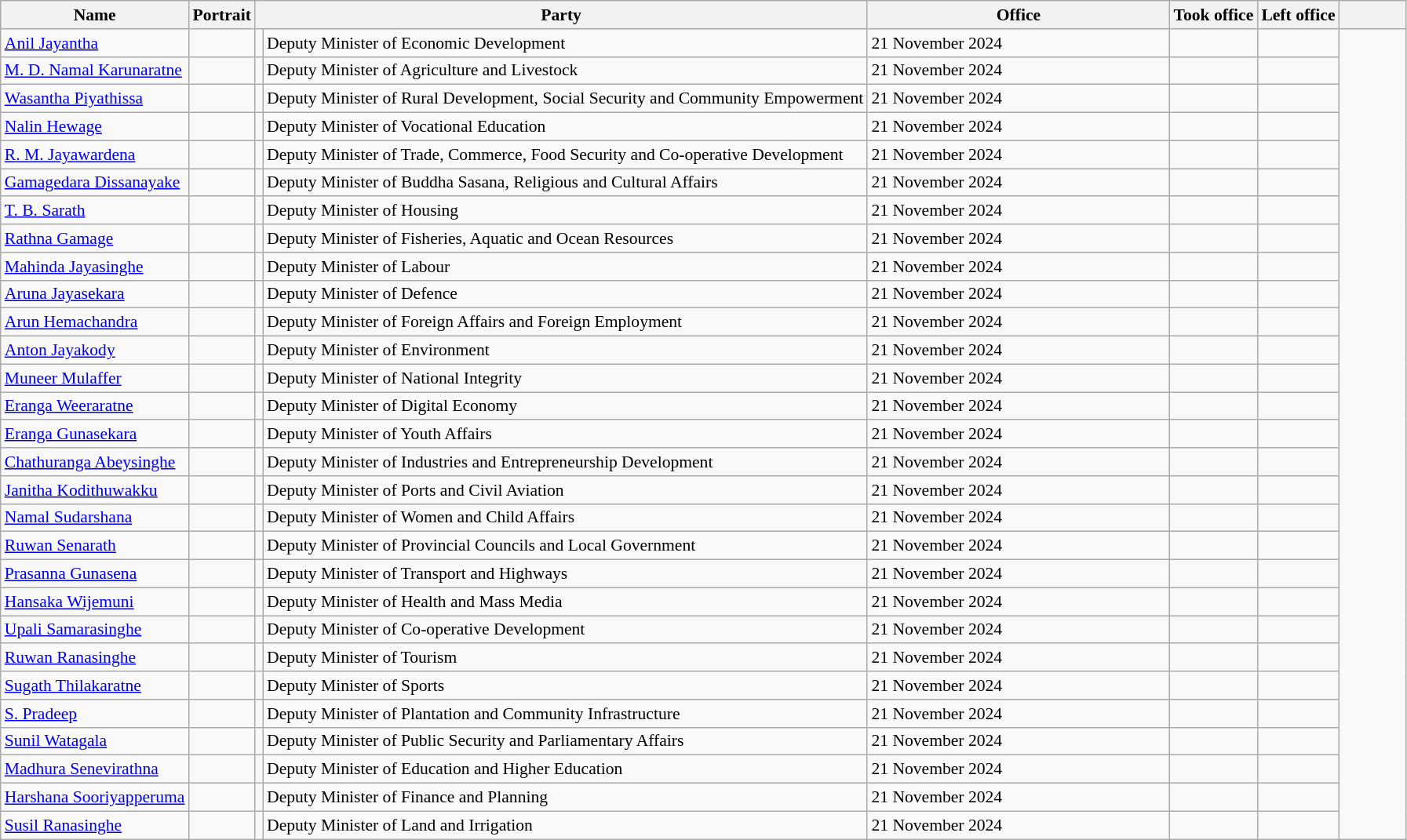<table class="wikitable plainrowheaders sortable" style="font-size:90%; text-align:left;">
<tr>
<th scope="col">Name</th>
<th scope="col" class="unsortable">Portrait</th>
<th colspan="2" scope="col">Party</th>
<th scope="col" width="250px">Office</th>
<th scope="col">Took office</th>
<th scope="col">Left office</th>
<th scope="col" width="50px" class="unsortable"></th>
</tr>
<tr>
<td><a href='#'>Anil Jayantha</a></td>
<td rowspan= align="center"></td>
<td></td>
<td>Deputy Minister of Economic Development</td>
<td>21 November 2024</td>
<td></td>
<td></td>
</tr>
<tr>
<td><a href='#'>M. D. Namal Karunaratne</a></td>
<td rowspan= align="center"></td>
<td></td>
<td>Deputy Minister of Agriculture and Livestock</td>
<td>21 November 2024</td>
<td></td>
<td></td>
</tr>
<tr>
<td><a href='#'>Wasantha Piyathissa</a></td>
<td rowspan= align="center"></td>
<td></td>
<td>Deputy Minister of Rural Development, Social Security and Community Empowerment</td>
<td>21 November 2024</td>
<td></td>
<td></td>
</tr>
<tr>
<td><a href='#'>Nalin Hewage</a></td>
<td rowspan= align="center"></td>
<td></td>
<td>Deputy Minister of Vocational Education</td>
<td>21 November 2024</td>
<td></td>
<td></td>
</tr>
<tr>
<td><a href='#'>R. M. Jayawardena</a></td>
<td rowspan= align="center"></td>
<td></td>
<td>Deputy Minister of Trade, Commerce, Food Security and Co-operative Development</td>
<td>21 November 2024</td>
<td></td>
<td></td>
</tr>
<tr>
<td><a href='#'>Gamagedara Dissanayake</a></td>
<td rowspan= align="center"></td>
<td></td>
<td>Deputy Minister of Buddha Sasana, Religious and Cultural Affairs</td>
<td>21 November 2024</td>
<td></td>
<td></td>
</tr>
<tr>
<td><a href='#'>T. B. Sarath</a></td>
<td rowspan= align="center"></td>
<td></td>
<td>Deputy Minister of Housing</td>
<td>21 November 2024</td>
<td></td>
<td></td>
</tr>
<tr>
<td><a href='#'>Rathna Gamage</a></td>
<td rowspan= align="center"></td>
<td></td>
<td>Deputy Minister of Fisheries, Aquatic and Ocean Resources</td>
<td>21 November 2024</td>
<td></td>
<td></td>
</tr>
<tr>
<td><a href='#'>Mahinda Jayasinghe</a></td>
<td rowspan= align="center"></td>
<td></td>
<td>Deputy Minister of Labour</td>
<td>21 November 2024</td>
<td></td>
<td></td>
</tr>
<tr>
<td><a href='#'>Aruna Jayasekara</a></td>
<td rowspan= align="center"></td>
<td></td>
<td>Deputy Minister of Defence</td>
<td>21 November 2024</td>
<td></td>
<td></td>
</tr>
<tr>
<td><a href='#'>Arun Hemachandra</a></td>
<td rowspan= align="center"></td>
<td></td>
<td>Deputy Minister of Foreign Affairs and Foreign Employment</td>
<td>21 November 2024</td>
<td></td>
<td></td>
</tr>
<tr>
<td><a href='#'>Anton Jayakody</a></td>
<td rowspan= align="center"></td>
<td></td>
<td>Deputy Minister of Environment</td>
<td>21 November 2024</td>
<td></td>
<td></td>
</tr>
<tr>
<td><a href='#'>Muneer Mulaffer</a></td>
<td rowspan= align="center"></td>
<td></td>
<td>Deputy Minister of National Integrity</td>
<td>21 November 2024</td>
<td></td>
<td></td>
</tr>
<tr>
<td><a href='#'>Eranga Weeraratne</a></td>
<td rowspan= align="center"></td>
<td></td>
<td>Deputy Minister of Digital Economy</td>
<td>21 November 2024</td>
<td></td>
<td></td>
</tr>
<tr>
<td><a href='#'>Eranga Gunasekara</a></td>
<td rowspan= align="center"></td>
<td></td>
<td>Deputy Minister of Youth Affairs</td>
<td>21 November 2024</td>
<td></td>
<td></td>
</tr>
<tr>
<td><a href='#'>Chathuranga Abeysinghe</a></td>
<td rowspan= align="center"></td>
<td></td>
<td>Deputy Minister of Industries and Entrepreneurship Development</td>
<td>21 November 2024</td>
<td></td>
<td></td>
</tr>
<tr>
<td><a href='#'>Janitha Kodithuwakku</a></td>
<td rowspan= align="center"></td>
<td></td>
<td>Deputy Minister of Ports and Civil Aviation</td>
<td>21 November 2024</td>
<td></td>
<td></td>
</tr>
<tr>
<td><a href='#'>Namal Sudarshana</a></td>
<td rowspan= align="center"></td>
<td></td>
<td>Deputy Minister of Women and Child Affairs</td>
<td>21 November 2024</td>
<td></td>
<td></td>
</tr>
<tr>
<td><a href='#'>Ruwan Senarath</a></td>
<td rowspan= align="center"></td>
<td></td>
<td>Deputy Minister of Provincial Councils and Local Government</td>
<td>21 November 2024</td>
<td></td>
<td></td>
</tr>
<tr>
<td><a href='#'>Prasanna Gunasena</a></td>
<td rowspan= align="center"></td>
<td></td>
<td>Deputy Minister of Transport and Highways</td>
<td>21 November 2024</td>
<td></td>
<td></td>
</tr>
<tr>
<td><a href='#'>Hansaka Wijemuni</a></td>
<td rowspan= align="center"></td>
<td></td>
<td>Deputy Minister of Health and Mass Media</td>
<td>21 November 2024</td>
<td></td>
<td></td>
</tr>
<tr>
<td><a href='#'>Upali Samarasinghe</a></td>
<td rowspan= align="center"></td>
<td></td>
<td>Deputy Minister of Co-operative Development</td>
<td>21 November 2024</td>
<td></td>
<td></td>
</tr>
<tr>
<td><a href='#'>Ruwan Ranasinghe</a></td>
<td rowspan= align="center"></td>
<td></td>
<td>Deputy Minister of Tourism</td>
<td>21 November 2024</td>
<td></td>
<td></td>
</tr>
<tr>
<td><a href='#'>Sugath Thilakaratne</a></td>
<td rowspan= align="center"></td>
<td></td>
<td>Deputy Minister of Sports</td>
<td>21 November 2024</td>
<td></td>
<td></td>
</tr>
<tr>
<td><a href='#'>S. Pradeep</a></td>
<td rowspan= align="center"></td>
<td></td>
<td>Deputy Minister of Plantation and Community Infrastructure</td>
<td>21 November 2024</td>
<td></td>
<td></td>
</tr>
<tr>
<td><a href='#'>Sunil Watagala</a></td>
<td rowspan= align="center"></td>
<td></td>
<td>Deputy Minister of Public Security and Parliamentary Affairs</td>
<td>21 November 2024</td>
<td></td>
<td></td>
</tr>
<tr>
<td><a href='#'>Madhura Senevirathna</a></td>
<td rowspan= align="center"></td>
<td></td>
<td>Deputy Minister of Education and Higher Education</td>
<td>21 November 2024</td>
<td></td>
<td></td>
</tr>
<tr>
<td><a href='#'>Harshana Sooriyapperuma</a></td>
<td rowspan= align="center"></td>
<td></td>
<td>Deputy Minister of Finance and Planning</td>
<td>21 November 2024</td>
<td></td>
<td></td>
</tr>
<tr>
<td><a href='#'>Susil Ranasinghe</a></td>
<td rowspan= align="center"></td>
<td></td>
<td>Deputy Minister of Land and Irrigation</td>
<td>21 November 2024</td>
<td></td>
<td></td>
</tr>
</table>
